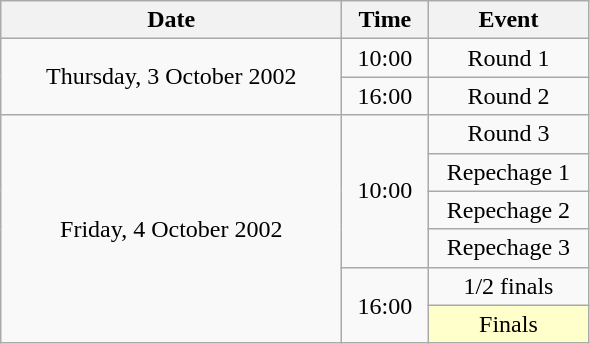<table class = "wikitable" style="text-align:center;">
<tr>
<th width=220>Date</th>
<th width=50>Time</th>
<th width=100>Event</th>
</tr>
<tr>
<td rowspan=2>Thursday, 3 October 2002</td>
<td>10:00</td>
<td>Round 1</td>
</tr>
<tr>
<td>16:00</td>
<td>Round 2</td>
</tr>
<tr>
<td rowspan=6>Friday, 4 October 2002</td>
<td rowspan=4>10:00</td>
<td>Round 3</td>
</tr>
<tr>
<td>Repechage 1</td>
</tr>
<tr>
<td>Repechage 2</td>
</tr>
<tr>
<td>Repechage 3</td>
</tr>
<tr>
<td rowspan=2>16:00</td>
<td>1/2 finals</td>
</tr>
<tr>
<td bgcolor=ffffcc>Finals</td>
</tr>
</table>
